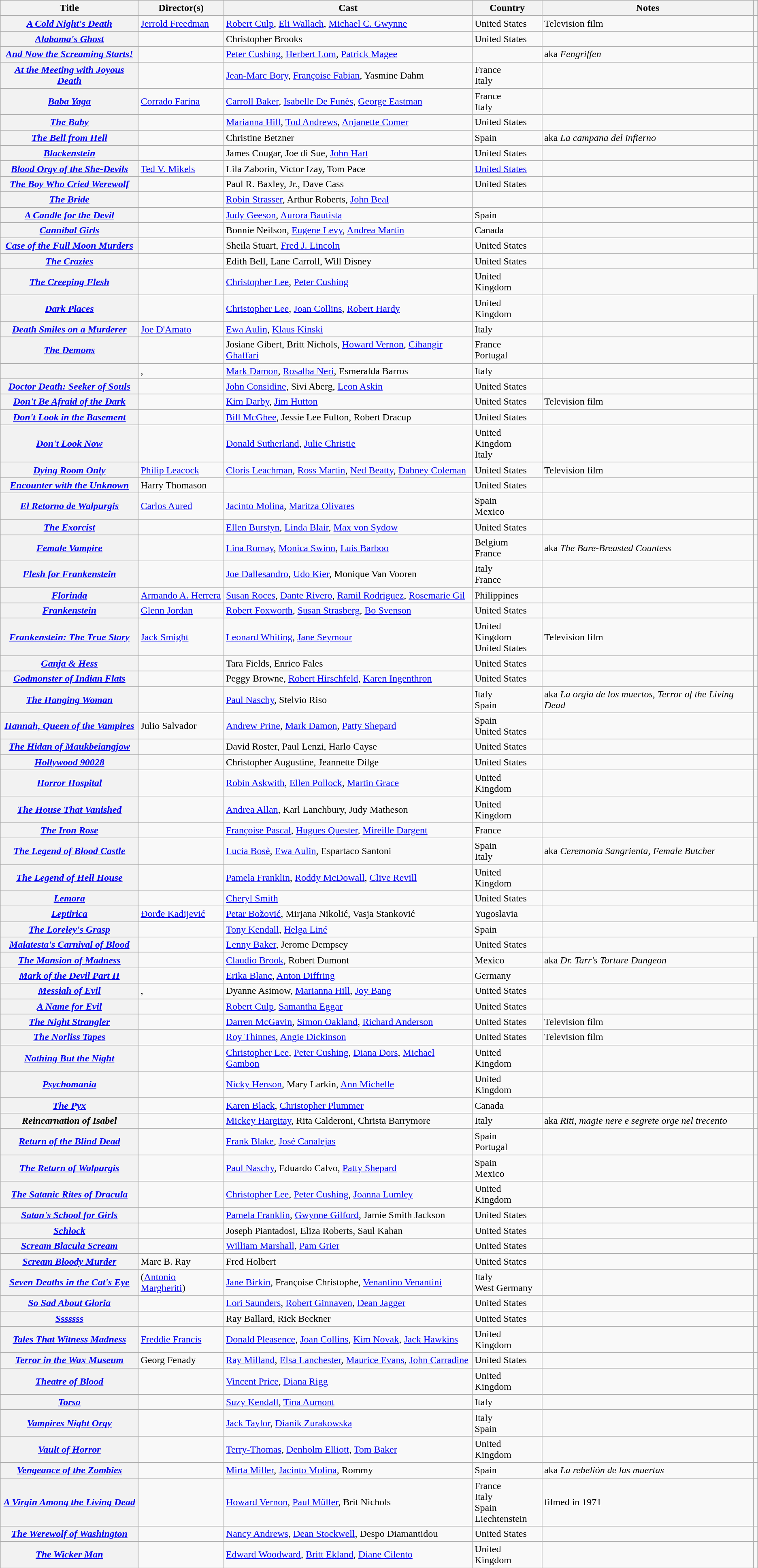<table class="wikitable sortable">
<tr>
<th scope="col">Title</th>
<th scope="col">Director(s)</th>
<th scope="col" class="unsortable">Cast</th>
<th scope="col">Country</th>
<th scope="col" class="unsortable">Notes</th>
<th scope="col" class="unsortable"></th>
</tr>
<tr>
<th><em><a href='#'>A Cold Night's Death</a></em></th>
<td><a href='#'>Jerrold Freedman</a></td>
<td><a href='#'>Robert Culp</a>, <a href='#'>Eli Wallach</a>, <a href='#'>Michael C. Gwynne</a></td>
<td>United States</td>
<td>Television film</td>
<td></td>
</tr>
<tr>
<th><em><a href='#'>Alabama's Ghost</a></em></th>
<td></td>
<td>Christopher Brooks</td>
<td>United States</td>
<td></td>
<td style="text-align:center;"></td>
</tr>
<tr>
<th><em><a href='#'>And Now the Screaming Starts!</a></em></th>
<td></td>
<td><a href='#'>Peter Cushing</a>, <a href='#'>Herbert Lom</a>, <a href='#'>Patrick Magee</a></td>
<td></td>
<td>aka <em>Fengriffen</em></td>
<td style="text-align:center;"></td>
</tr>
<tr>
<th><em><a href='#'>At the Meeting with Joyous Death</a></em></th>
<td></td>
<td><a href='#'>Jean-Marc Bory</a>, <a href='#'>Françoise Fabian</a>, Yasmine Dahm</td>
<td>France<br>Italy</td>
<td></td>
<td style="text-align:center;"></td>
</tr>
<tr>
<th><em><a href='#'>Baba Yaga</a></em></th>
<td><a href='#'>Corrado Farina</a></td>
<td><a href='#'>Carroll Baker</a>, <a href='#'>Isabelle De Funès</a>, <a href='#'>George Eastman</a></td>
<td>France<br>Italy</td>
<td></td>
<td></td>
</tr>
<tr>
<th><em><a href='#'>The Baby</a></em></th>
<td></td>
<td><a href='#'>Marianna Hill</a>, <a href='#'>Tod Andrews</a>, <a href='#'>Anjanette Comer</a></td>
<td>United States</td>
<td></td>
<td style="text-align:center;"></td>
</tr>
<tr>
<th><em><a href='#'>The Bell from Hell</a></em></th>
<td></td>
<td>Christine Betzner</td>
<td>Spain</td>
<td>aka <em>La campana del infierno</em></td>
<td style="text-align:center;"></td>
</tr>
<tr>
<th><em><a href='#'>Blackenstein</a></em></th>
<td></td>
<td>James Cougar, Joe di Sue, <a href='#'>John Hart</a></td>
<td>United States</td>
<td></td>
<td style="text-align:center;"></td>
</tr>
<tr>
<th><em><a href='#'>Blood Orgy of the She-Devils</a></em></th>
<td><a href='#'>Ted V. Mikels</a></td>
<td>Lila Zaborin, Victor Izay, Tom Pace</td>
<td><a href='#'>United States</a></td>
<td></td>
<td style="text-align:center;"></td>
</tr>
<tr>
<th><em><a href='#'>The Boy Who Cried Werewolf</a></em></th>
<td></td>
<td>Paul R. Baxley, Jr., Dave Cass</td>
<td>United States</td>
<td></td>
<td style="text-align:center;"></td>
</tr>
<tr>
<th><em><a href='#'>The Bride</a></em></th>
<td></td>
<td><a href='#'>Robin Strasser</a>, Arthur Roberts, <a href='#'>John Beal</a></td>
<td></td>
<td></td>
<td style="text-align:center;"></td>
</tr>
<tr>
<th><em><a href='#'>A Candle for the Devil</a></em></th>
<td></td>
<td><a href='#'>Judy Geeson</a>, <a href='#'>Aurora Bautista</a></td>
<td>Spain</td>
<td></td>
<td style="text-align:center;"></td>
</tr>
<tr>
<th><em><a href='#'>Cannibal Girls</a></em></th>
<td></td>
<td>Bonnie Neilson, <a href='#'>Eugene Levy</a>, <a href='#'>Andrea Martin</a></td>
<td>Canada</td>
<td></td>
<td style="text-align:center;"></td>
</tr>
<tr>
<th><em><a href='#'>Case of the Full Moon Murders</a></em></th>
<td></td>
<td>Sheila Stuart, <a href='#'>Fred J. Lincoln</a></td>
<td>United States</td>
<td></td>
<td style="text-align:center;"></td>
</tr>
<tr>
<th><em><a href='#'>The Crazies</a></em></th>
<td></td>
<td>Edith Bell, Lane Carroll, Will Disney</td>
<td>United States</td>
<td></td>
<td style="text-align:center;"></td>
</tr>
<tr>
<th><em><a href='#'>The Creeping Flesh</a></em></th>
<td></td>
<td><a href='#'>Christopher Lee</a>, <a href='#'>Peter Cushing</a></td>
<td>United Kingdom</td>
</tr>
<tr>
<th><em><a href='#'>Dark Places</a></em></th>
<td></td>
<td><a href='#'>Christopher Lee</a>, <a href='#'>Joan Collins</a>, <a href='#'>Robert Hardy</a></td>
<td>United Kingdom</td>
<td></td>
<td style="text-align:center;"></td>
</tr>
<tr>
<th><em><a href='#'>Death Smiles on a Murderer</a></em></th>
<td><a href='#'>Joe D'Amato</a></td>
<td><a href='#'>Ewa Aulin</a>, <a href='#'>Klaus Kinski</a></td>
<td>Italy</td>
<td></td>
<td></td>
</tr>
<tr>
<th><em><a href='#'>The Demons</a></em></th>
<td></td>
<td>Josiane Gibert, Britt Nichols, <a href='#'>Howard Vernon</a>, <a href='#'>Cihangir Ghaffari</a></td>
<td>France<br>Portugal</td>
<td></td>
<td style="text-align:center;"></td>
</tr>
<tr>
<th></th>
<td>, </td>
<td><a href='#'>Mark Damon</a>, <a href='#'>Rosalba Neri</a>, Esmeralda Barros</td>
<td>Italy</td>
<td></td>
<td style="text-align:center;"></td>
</tr>
<tr>
<th><em><a href='#'>Doctor Death: Seeker of Souls</a></em></th>
<td></td>
<td><a href='#'>John Considine</a>, Sivi Aberg, <a href='#'>Leon Askin</a></td>
<td>United States</td>
<td></td>
<td style="text-align:center;"></td>
</tr>
<tr>
<th><em><a href='#'>Don't Be Afraid of the Dark</a></em></th>
<td></td>
<td><a href='#'>Kim Darby</a>, <a href='#'>Jim Hutton</a></td>
<td>United States</td>
<td>Television film</td>
<td style="text-align:center;"></td>
</tr>
<tr>
<th><em><a href='#'>Don't Look in the Basement</a></em></th>
<td></td>
<td><a href='#'>Bill McGhee</a>, Jessie Lee Fulton, Robert Dracup</td>
<td>United States</td>
<td></td>
<td style="text-align:center;"></td>
</tr>
<tr>
<th><em><a href='#'>Don't Look Now</a></em></th>
<td></td>
<td><a href='#'>Donald Sutherland</a>, <a href='#'>Julie Christie</a></td>
<td>United Kingdom<br>Italy</td>
<td></td>
<td style="text-align:center;"></td>
</tr>
<tr>
<th><em><a href='#'>Dying Room Only</a></em></th>
<td><a href='#'>Philip Leacock</a></td>
<td><a href='#'>Cloris Leachman</a>, <a href='#'>Ross Martin</a>, <a href='#'>Ned Beatty</a>, <a href='#'>Dabney Coleman</a></td>
<td>United States</td>
<td>Television film</td>
<td></td>
</tr>
<tr>
<th><em><a href='#'>Encounter with the Unknown</a></em></th>
<td>Harry Thomason</td>
<td></td>
<td>United States</td>
<td></td>
<td></td>
</tr>
<tr>
<th><em><a href='#'>El Retorno de Walpurgis</a></em></th>
<td><a href='#'>Carlos Aured</a></td>
<td><a href='#'>Jacinto Molina</a>, <a href='#'>Maritza Olivares</a></td>
<td>Spain<br>Mexico</td>
<td></td>
<td></td>
</tr>
<tr>
<th><em><a href='#'>The Exorcist</a></em></th>
<td></td>
<td><a href='#'>Ellen Burstyn</a>, <a href='#'>Linda Blair</a>, <a href='#'>Max von Sydow</a></td>
<td>United States</td>
<td></td>
<td style="text-align:center;"></td>
</tr>
<tr>
<th><em><a href='#'>Female Vampire</a></em></th>
<td></td>
<td><a href='#'>Lina Romay</a>, <a href='#'>Monica Swinn</a>, <a href='#'>Luis Barboo</a></td>
<td>Belgium<br>France</td>
<td>aka <em>The Bare-Breasted Countess</em></td>
<td style="text-align:center;"></td>
</tr>
<tr>
<th><em><a href='#'>Flesh for Frankenstein</a></em></th>
<td></td>
<td><a href='#'>Joe Dallesandro</a>, <a href='#'>Udo Kier</a>, Monique Van Vooren</td>
<td>Italy<br>France</td>
<td></td>
<td style="text-align:center;"></td>
</tr>
<tr>
<th><em><a href='#'>Florinda</a></em></th>
<td><a href='#'>Armando A. Herrera</a></td>
<td><a href='#'>Susan Roces</a>, <a href='#'>Dante Rivero</a>, <a href='#'>Ramil Rodriguez</a>, <a href='#'>Rosemarie Gil</a></td>
<td>Philippines</td>
<td></td>
<td style="text-align:center;"></td>
</tr>
<tr>
<th><em><a href='#'>Frankenstein</a></em></th>
<td><a href='#'>Glenn Jordan</a></td>
<td><a href='#'>Robert Foxworth</a>, <a href='#'>Susan Strasberg</a>, <a href='#'>Bo Svenson</a></td>
<td>United States</td>
<td></td>
<td></td>
</tr>
<tr>
<th><em><a href='#'>Frankenstein: The True Story</a></em></th>
<td><a href='#'>Jack Smight</a></td>
<td><a href='#'>Leonard Whiting</a>, <a href='#'>Jane Seymour</a></td>
<td>United Kingdom<br>United States</td>
<td>Television film</td>
<td></td>
</tr>
<tr>
<th><em><a href='#'>Ganja & Hess</a></em></th>
<td></td>
<td>Tara Fields, Enrico Fales</td>
<td>United States</td>
<td></td>
<td style="text-align:center;"></td>
</tr>
<tr>
<th><em><a href='#'>Godmonster of Indian Flats</a></em></th>
<td></td>
<td>Peggy Browne, <a href='#'>Robert Hirschfeld</a>, <a href='#'>Karen Ingenthron</a></td>
<td>United States</td>
<td></td>
<td style="text-align:center;"></td>
</tr>
<tr>
<th><em><a href='#'>The Hanging Woman</a></em></th>
<td></td>
<td><a href='#'>Paul Naschy</a>, Stelvio Riso</td>
<td>Italy<br>Spain</td>
<td>aka <em>La orgia de los muertos</em>, <em>Terror of the Living Dead</em></td>
<td style="text-align:center;"></td>
</tr>
<tr>
<th><em><a href='#'>Hannah, Queen of the Vampires</a></em></th>
<td>Julio Salvador</td>
<td><a href='#'>Andrew Prine</a>, <a href='#'>Mark Damon</a>, <a href='#'>Patty Shepard</a></td>
<td>Spain<br>United States</td>
<td></td>
<td></td>
</tr>
<tr>
<th><em><a href='#'>The Hidan of Maukbeiangjow</a></em></th>
<td></td>
<td>David Roster, Paul Lenzi, Harlo Cayse</td>
<td>United States</td>
<td></td>
<td style="text-align:center;"></td>
</tr>
<tr>
<th><em><a href='#'>Hollywood 90028</a></em></th>
<td></td>
<td>Christopher Augustine, Jeannette Dilge</td>
<td>United States</td>
<td></td>
<td style="text-align:center;"></td>
</tr>
<tr>
<th><em><a href='#'>Horror Hospital</a></em></th>
<td></td>
<td><a href='#'>Robin Askwith</a>, <a href='#'>Ellen Pollock</a>, <a href='#'>Martin Grace</a></td>
<td>United Kingdom</td>
<td></td>
<td style="text-align:center;"></td>
</tr>
<tr>
<th><em><a href='#'>The House That Vanished</a></em></th>
<td></td>
<td><a href='#'>Andrea Allan</a>, Karl Lanchbury, Judy Matheson</td>
<td>United Kingdom</td>
<td></td>
<td style="text-align:center;"></td>
</tr>
<tr>
<th><em><a href='#'>The Iron Rose</a></em></th>
<td></td>
<td><a href='#'>Françoise Pascal</a>, <a href='#'>Hugues Quester</a>, <a href='#'>Mireille Dargent</a></td>
<td>France</td>
<td></td>
<td style="text-align:center;"></td>
</tr>
<tr>
<th><em><a href='#'>The Legend of Blood Castle</a></em></th>
<td></td>
<td><a href='#'>Lucia Bosè</a>, <a href='#'>Ewa Aulin</a>, Espartaco Santoni</td>
<td>Spain<br>Italy</td>
<td>aka <em>Ceremonia Sangrienta</em>, <em>Female Butcher</em></td>
<td style="text-align:center;"> </td>
</tr>
<tr>
<th><em><a href='#'>The Legend of Hell House</a></em></th>
<td></td>
<td><a href='#'>Pamela Franklin</a>, <a href='#'>Roddy McDowall</a>, <a href='#'>Clive Revill</a></td>
<td>United Kingdom</td>
<td></td>
<td style="text-align:center;"></td>
</tr>
<tr>
<th><em><a href='#'>Lemora</a></em></th>
<td></td>
<td><a href='#'>Cheryl Smith</a></td>
<td>United States</td>
<td></td>
<td style="text-align:center;"></td>
</tr>
<tr>
<th><em><a href='#'>Leptirica</a></em></th>
<td><a href='#'>Đorđe Kadijević</a></td>
<td><a href='#'>Petar Božović</a>, Mirjana Nikolić, Vasja Stanković</td>
<td>Yugoslavia</td>
<td></td>
<td style="text-align:center;"></td>
</tr>
<tr>
<th><em><a href='#'>The Loreley's Grasp</a></em></th>
<td></td>
<td><a href='#'>Tony Kendall</a>, <a href='#'>Helga Liné</a></td>
<td>Spain</td>
</tr>
<tr>
<th><em><a href='#'>Malatesta's Carnival of Blood</a></em></th>
<td></td>
<td><a href='#'>Lenny Baker</a>, Jerome Dempsey</td>
<td>United States</td>
<td></td>
<td style="text-align:center;"></td>
</tr>
<tr>
<th><em><a href='#'>The Mansion of Madness</a></em></th>
<td></td>
<td><a href='#'>Claudio Brook</a>, Robert Dumont</td>
<td>Mexico</td>
<td>aka <em>Dr. Tarr's Torture Dungeon</em></td>
<td style="text-align:center;"></td>
</tr>
<tr>
<th><em><a href='#'>Mark of the Devil Part II</a></em></th>
<td></td>
<td><a href='#'>Erika Blanc</a>, <a href='#'>Anton Diffring</a></td>
<td>Germany</td>
<td></td>
<td style="text-align:center;"></td>
</tr>
<tr>
<th><em><a href='#'>Messiah of Evil</a></em></th>
<td>, </td>
<td>Dyanne Asimow, <a href='#'>Marianna Hill</a>, <a href='#'>Joy Bang</a></td>
<td>United States</td>
<td></td>
<td style="text-align:center;"></td>
</tr>
<tr>
<th><em><a href='#'>A Name for Evil</a></em></th>
<td></td>
<td><a href='#'>Robert Culp</a>, <a href='#'>Samantha Eggar</a></td>
<td>United States</td>
<td></td>
<td style="text-align:center;"></td>
</tr>
<tr>
<th><em><a href='#'>The Night Strangler</a></em></th>
<td></td>
<td><a href='#'>Darren McGavin</a>, <a href='#'>Simon Oakland</a>, <a href='#'>Richard Anderson</a></td>
<td>United States</td>
<td>Television film</td>
<td style="text-align:center;"></td>
</tr>
<tr>
<th><em><a href='#'>The Norliss Tapes</a></em></th>
<td></td>
<td><a href='#'>Roy Thinnes</a>, <a href='#'>Angie Dickinson</a></td>
<td>United States</td>
<td>Television film</td>
<td style="text-align:center;"></td>
</tr>
<tr>
<th><em><a href='#'>Nothing But the Night</a></em></th>
<td></td>
<td><a href='#'>Christopher Lee</a>, <a href='#'>Peter Cushing</a>, <a href='#'>Diana Dors</a>, <a href='#'>Michael Gambon</a></td>
<td>United Kingdom</td>
<td></td>
<td style="text-align:center;"></td>
</tr>
<tr>
<th><em><a href='#'>Psychomania</a></em></th>
<td></td>
<td><a href='#'>Nicky Henson</a>, Mary Larkin, <a href='#'>Ann Michelle</a></td>
<td>United Kingdom</td>
<td></td>
<td style="text-align:center;"></td>
</tr>
<tr>
<th><em><a href='#'>The Pyx</a></em></th>
<td></td>
<td><a href='#'>Karen Black</a>, <a href='#'>Christopher Plummer</a></td>
<td>Canada</td>
<td></td>
<td style="text-align:center;"></td>
</tr>
<tr>
<th><em>Reincarnation of Isabel</em></th>
<td></td>
<td><a href='#'>Mickey Hargitay</a>, Rita Calderoni, Christa Barrymore</td>
<td>Italy</td>
<td>aka <em>Riti, magie nere e segrete orge nel trecento</em></td>
<td style="text-align:center;"></td>
</tr>
<tr>
<th><em><a href='#'>Return of the Blind Dead</a></em></th>
<td></td>
<td><a href='#'>Frank Blake</a>, <a href='#'>José Canalejas</a></td>
<td>Spain<br>Portugal</td>
<td></td>
<td style="text-align:center;"></td>
</tr>
<tr>
<th><em><a href='#'>The Return of Walpurgis</a></em></th>
<td></td>
<td><a href='#'>Paul Naschy</a>, Eduardo Calvo, <a href='#'>Patty Shepard</a></td>
<td>Spain<br>Mexico</td>
<td></td>
<td style="text-align:center;"></td>
</tr>
<tr>
<th><em><a href='#'>The Satanic Rites of Dracula</a></em></th>
<td></td>
<td><a href='#'>Christopher Lee</a>, <a href='#'>Peter Cushing</a>, <a href='#'>Joanna Lumley</a></td>
<td>United Kingdom</td>
<td></td>
<td style="text-align:center;"></td>
</tr>
<tr>
<th><em><a href='#'>Satan's School for Girls</a></em></th>
<td></td>
<td><a href='#'>Pamela Franklin</a>, <a href='#'>Gwynne Gilford</a>, Jamie Smith Jackson</td>
<td>United States</td>
<td></td>
<td style="text-align:center;"></td>
</tr>
<tr>
<th><em><a href='#'>Schlock</a></em></th>
<td></td>
<td>Joseph Piantadosi, Eliza Roberts, Saul Kahan</td>
<td>United States</td>
<td></td>
<td style="text-align:center;"></td>
</tr>
<tr>
<th><em><a href='#'>Scream Blacula Scream</a></em></th>
<td></td>
<td><a href='#'>William Marshall</a>, <a href='#'>Pam Grier</a></td>
<td>United States</td>
<td></td>
<td style="text-align:center;"></td>
</tr>
<tr>
<th><em><a href='#'>Scream Bloody Murder</a></em></th>
<td>Marc B. Ray</td>
<td>Fred Holbert</td>
<td>United States</td>
<td></td>
<td></td>
</tr>
<tr>
<th><em><a href='#'>Seven Deaths in the Cat's Eye</a></em></th>
<td> (<a href='#'>Antonio Margheriti</a>)</td>
<td><a href='#'>Jane Birkin</a>, Françoise Christophe, <a href='#'>Venantino Venantini</a></td>
<td>Italy<br>West Germany</td>
<td></td>
<td style="text-align:center;"></td>
</tr>
<tr>
<th><em><a href='#'>So Sad About Gloria</a></em></th>
<td></td>
<td><a href='#'>Lori Saunders</a>, <a href='#'>Robert Ginnaven</a>, <a href='#'>Dean Jagger</a></td>
<td>United States</td>
<td></td>
<td style="text-align:center;"></td>
</tr>
<tr>
<th><em><a href='#'>Sssssss</a></em></th>
<td></td>
<td>Ray Ballard, Rick Beckner</td>
<td>United States</td>
<td></td>
<td style="text-align:center;"></td>
</tr>
<tr>
<th><em><a href='#'>Tales That Witness Madness</a></em></th>
<td><a href='#'>Freddie Francis</a></td>
<td><a href='#'>Donald Pleasence</a>, <a href='#'>Joan Collins</a>, <a href='#'>Kim Novak</a>, <a href='#'>Jack Hawkins</a></td>
<td>United Kingdom</td>
<td></td>
<td></td>
</tr>
<tr>
<th><em><a href='#'>Terror in the Wax Museum</a></em></th>
<td>Georg Fenady</td>
<td><a href='#'>Ray Milland</a>, <a href='#'>Elsa Lanchester</a>, <a href='#'>Maurice Evans</a>, <a href='#'>John Carradine</a></td>
<td>United States</td>
<td></td>
<td></td>
</tr>
<tr>
<th><em><a href='#'>Theatre of Blood</a></em></th>
<td></td>
<td><a href='#'>Vincent Price</a>, <a href='#'>Diana Rigg</a></td>
<td>United Kingdom</td>
<td></td>
<td style="text-align:center;"></td>
</tr>
<tr>
<th><em><a href='#'>Torso</a></em></th>
<td></td>
<td><a href='#'>Suzy Kendall</a>, <a href='#'>Tina Aumont</a></td>
<td>Italy</td>
<td></td>
<td style="text-align:center;"></td>
</tr>
<tr>
<th><em><a href='#'>Vampires Night Orgy</a></em></th>
<td></td>
<td><a href='#'>Jack Taylor</a>, <a href='#'>Dianik Zurakowska</a></td>
<td>Italy<br>Spain</td>
<td></td>
<td style="text-align:center;"></td>
</tr>
<tr>
<th><em><a href='#'>Vault of Horror</a></em></th>
<td></td>
<td><a href='#'>Terry-Thomas</a>, <a href='#'>Denholm Elliott</a>, <a href='#'>Tom Baker</a></td>
<td>United Kingdom</td>
<td></td>
<td style="text-align:center;"></td>
</tr>
<tr>
<th><em><a href='#'>Vengeance of the Zombies</a></em></th>
<td></td>
<td><a href='#'>Mirta Miller</a>, <a href='#'>Jacinto Molina</a>, Rommy</td>
<td>Spain</td>
<td>aka <em>La rebelión de las muertas</em></td>
<td style="text-align:center;"></td>
</tr>
<tr>
<th><em><a href='#'>A Virgin Among the Living Dead</a></em></th>
<td></td>
<td><a href='#'>Howard Vernon</a>, <a href='#'>Paul Müller</a>, Brit Nichols</td>
<td>France<br>Italy<br>Spain<br>Liechtenstein</td>
<td>filmed in 1971</td>
<td style="text-align:center;"></td>
</tr>
<tr>
<th><em><a href='#'>The Werewolf of Washington</a></em></th>
<td></td>
<td><a href='#'>Nancy Andrews</a>, <a href='#'>Dean Stockwell</a>, Despo Diamantidou</td>
<td>United States</td>
<td></td>
<td style="text-align:center;"></td>
</tr>
<tr>
<th><em><a href='#'>The Wicker Man</a></em></th>
<td></td>
<td><a href='#'>Edward Woodward</a>, <a href='#'>Britt Ekland</a>, <a href='#'>Diane Cilento</a></td>
<td>United Kingdom</td>
<td></td>
<td style="text-align:center;"></td>
</tr>
</table>
